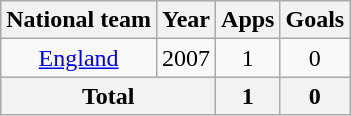<table class=wikitable style=text-align:center>
<tr>
<th>National team</th>
<th>Year</th>
<th>Apps</th>
<th>Goals</th>
</tr>
<tr>
<td><a href='#'>England</a></td>
<td>2007</td>
<td>1</td>
<td>0</td>
</tr>
<tr>
<th colspan=2>Total</th>
<th>1</th>
<th>0</th>
</tr>
</table>
